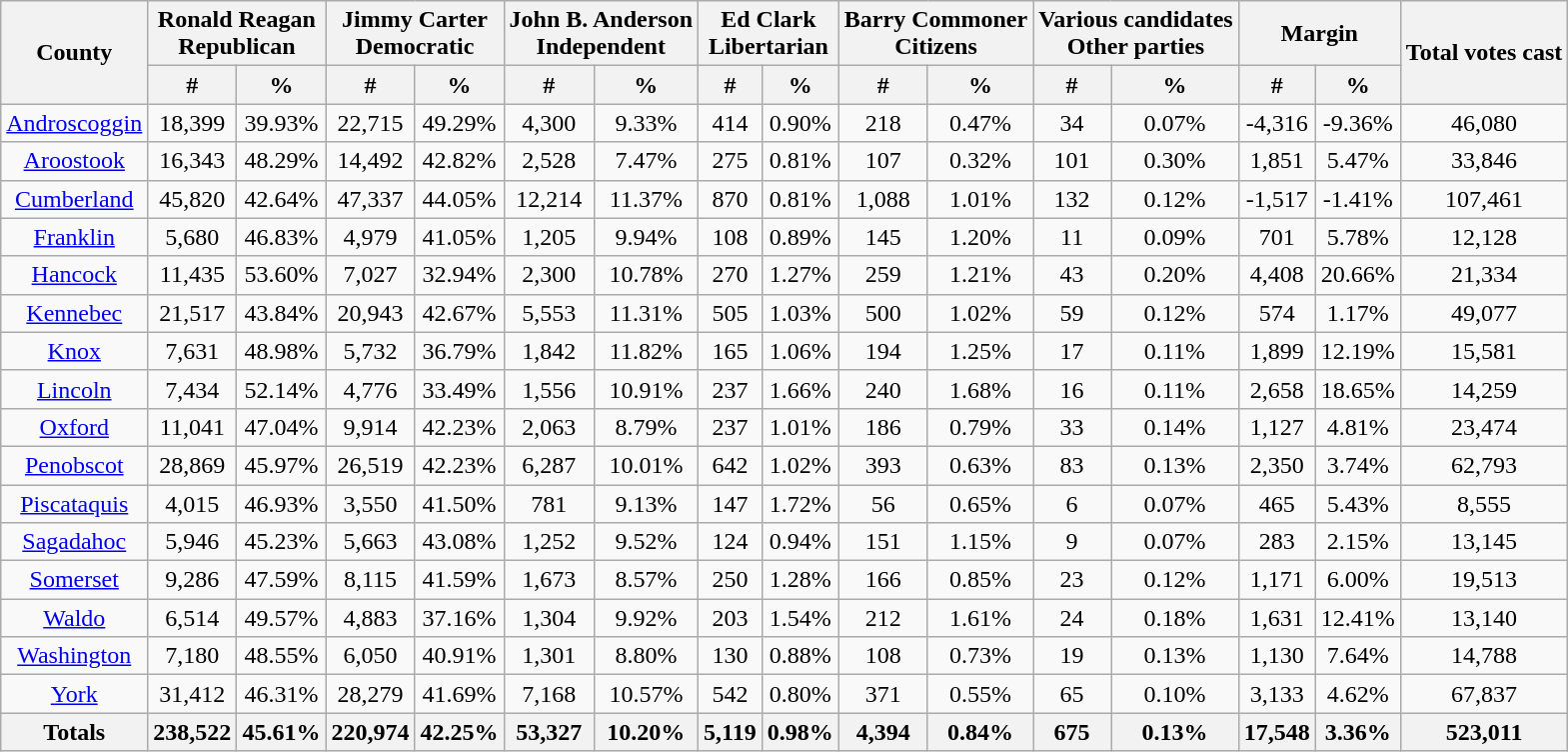<table class="wikitable sortable" style="text-align:center">
<tr>
<th style="text-align:center;" rowspan="2">County</th>
<th style="text-align:center;" colspan="2">Ronald Reagan<br>Republican</th>
<th style="text-align:center;" colspan="2">Jimmy Carter<br>Democratic</th>
<th style="text-align:center;" colspan="2">John B. Anderson<br>Independent</th>
<th style="text-align:center;" colspan="2">Ed Clark<br>Libertarian</th>
<th style="text-align:center;" colspan="2">Barry Commoner<br>Citizens</th>
<th style="text-align:center;" colspan="2">Various candidates<br>Other parties</th>
<th style="text-align:center;" colspan="2">Margin</th>
<th style="text-align:center;" rowspan="2">Total votes cast</th>
</tr>
<tr>
<th data-sort-type="number">#</th>
<th data-sort-type="number">%</th>
<th data-sort-type="number">#</th>
<th data-sort-type="number">%</th>
<th data-sort-type="number">#</th>
<th data-sort-type="number">%</th>
<th data-sort-type="number">#</th>
<th data-sort-type="number">%</th>
<th data-sort-type="number">#</th>
<th data-sort-type="number">%</th>
<th data-sort-type="number">#</th>
<th data-sort-type="number">%</th>
<th data-sort-type="number">#</th>
<th data-sort-type="number">%</th>
</tr>
<tr style="text-align:center;">
<td><a href='#'>Androscoggin</a></td>
<td>18,399</td>
<td>39.93%</td>
<td>22,715</td>
<td>49.29%</td>
<td>4,300</td>
<td>9.33%</td>
<td>414</td>
<td>0.90%</td>
<td>218</td>
<td>0.47%</td>
<td>34</td>
<td>0.07%</td>
<td>-4,316</td>
<td>-9.36%</td>
<td>46,080</td>
</tr>
<tr style="text-align:center;">
<td><a href='#'>Aroostook</a></td>
<td>16,343</td>
<td>48.29%</td>
<td>14,492</td>
<td>42.82%</td>
<td>2,528</td>
<td>7.47%</td>
<td>275</td>
<td>0.81%</td>
<td>107</td>
<td>0.32%</td>
<td>101</td>
<td>0.30%</td>
<td>1,851</td>
<td>5.47%</td>
<td>33,846</td>
</tr>
<tr style="text-align:center;">
<td><a href='#'>Cumberland</a></td>
<td>45,820</td>
<td>42.64%</td>
<td>47,337</td>
<td>44.05%</td>
<td>12,214</td>
<td>11.37%</td>
<td>870</td>
<td>0.81%</td>
<td>1,088</td>
<td>1.01%</td>
<td>132</td>
<td>0.12%</td>
<td>-1,517</td>
<td>-1.41%</td>
<td>107,461</td>
</tr>
<tr style="text-align:center;">
<td><a href='#'>Franklin</a></td>
<td>5,680</td>
<td>46.83%</td>
<td>4,979</td>
<td>41.05%</td>
<td>1,205</td>
<td>9.94%</td>
<td>108</td>
<td>0.89%</td>
<td>145</td>
<td>1.20%</td>
<td>11</td>
<td>0.09%</td>
<td>701</td>
<td>5.78%</td>
<td>12,128</td>
</tr>
<tr style="text-align:center;">
<td><a href='#'>Hancock</a></td>
<td>11,435</td>
<td>53.60%</td>
<td>7,027</td>
<td>32.94%</td>
<td>2,300</td>
<td>10.78%</td>
<td>270</td>
<td>1.27%</td>
<td>259</td>
<td>1.21%</td>
<td>43</td>
<td>0.20%</td>
<td>4,408</td>
<td>20.66%</td>
<td>21,334</td>
</tr>
<tr style="text-align:center;">
<td><a href='#'>Kennebec</a></td>
<td>21,517</td>
<td>43.84%</td>
<td>20,943</td>
<td>42.67%</td>
<td>5,553</td>
<td>11.31%</td>
<td>505</td>
<td>1.03%</td>
<td>500</td>
<td>1.02%</td>
<td>59</td>
<td>0.12%</td>
<td>574</td>
<td>1.17%</td>
<td>49,077</td>
</tr>
<tr style="text-align:center;">
<td><a href='#'>Knox</a></td>
<td>7,631</td>
<td>48.98%</td>
<td>5,732</td>
<td>36.79%</td>
<td>1,842</td>
<td>11.82%</td>
<td>165</td>
<td>1.06%</td>
<td>194</td>
<td>1.25%</td>
<td>17</td>
<td>0.11%</td>
<td>1,899</td>
<td>12.19%</td>
<td>15,581</td>
</tr>
<tr style="text-align:center;">
<td><a href='#'>Lincoln</a></td>
<td>7,434</td>
<td>52.14%</td>
<td>4,776</td>
<td>33.49%</td>
<td>1,556</td>
<td>10.91%</td>
<td>237</td>
<td>1.66%</td>
<td>240</td>
<td>1.68%</td>
<td>16</td>
<td>0.11%</td>
<td>2,658</td>
<td>18.65%</td>
<td>14,259</td>
</tr>
<tr style="text-align:center;">
<td><a href='#'>Oxford</a></td>
<td>11,041</td>
<td>47.04%</td>
<td>9,914</td>
<td>42.23%</td>
<td>2,063</td>
<td>8.79%</td>
<td>237</td>
<td>1.01%</td>
<td>186</td>
<td>0.79%</td>
<td>33</td>
<td>0.14%</td>
<td>1,127</td>
<td>4.81%</td>
<td>23,474</td>
</tr>
<tr style="text-align:center;">
<td><a href='#'>Penobscot</a></td>
<td>28,869</td>
<td>45.97%</td>
<td>26,519</td>
<td>42.23%</td>
<td>6,287</td>
<td>10.01%</td>
<td>642</td>
<td>1.02%</td>
<td>393</td>
<td>0.63%</td>
<td>83</td>
<td>0.13%</td>
<td>2,350</td>
<td>3.74%</td>
<td>62,793</td>
</tr>
<tr style="text-align:center;">
<td><a href='#'>Piscataquis</a></td>
<td>4,015</td>
<td>46.93%</td>
<td>3,550</td>
<td>41.50%</td>
<td>781</td>
<td>9.13%</td>
<td>147</td>
<td>1.72%</td>
<td>56</td>
<td>0.65%</td>
<td>6</td>
<td>0.07%</td>
<td>465</td>
<td>5.43%</td>
<td>8,555</td>
</tr>
<tr style="text-align:center;">
<td><a href='#'>Sagadahoc</a></td>
<td>5,946</td>
<td>45.23%</td>
<td>5,663</td>
<td>43.08%</td>
<td>1,252</td>
<td>9.52%</td>
<td>124</td>
<td>0.94%</td>
<td>151</td>
<td>1.15%</td>
<td>9</td>
<td>0.07%</td>
<td>283</td>
<td>2.15%</td>
<td>13,145</td>
</tr>
<tr style="text-align:center;">
<td><a href='#'>Somerset</a></td>
<td>9,286</td>
<td>47.59%</td>
<td>8,115</td>
<td>41.59%</td>
<td>1,673</td>
<td>8.57%</td>
<td>250</td>
<td>1.28%</td>
<td>166</td>
<td>0.85%</td>
<td>23</td>
<td>0.12%</td>
<td>1,171</td>
<td>6.00%</td>
<td>19,513</td>
</tr>
<tr style="text-align:center;">
<td><a href='#'>Waldo</a></td>
<td>6,514</td>
<td>49.57%</td>
<td>4,883</td>
<td>37.16%</td>
<td>1,304</td>
<td>9.92%</td>
<td>203</td>
<td>1.54%</td>
<td>212</td>
<td>1.61%</td>
<td>24</td>
<td>0.18%</td>
<td>1,631</td>
<td>12.41%</td>
<td>13,140</td>
</tr>
<tr style="text-align:center;">
<td><a href='#'>Washington</a></td>
<td>7,180</td>
<td>48.55%</td>
<td>6,050</td>
<td>40.91%</td>
<td>1,301</td>
<td>8.80%</td>
<td>130</td>
<td>0.88%</td>
<td>108</td>
<td>0.73%</td>
<td>19</td>
<td>0.13%</td>
<td>1,130</td>
<td>7.64%</td>
<td>14,788</td>
</tr>
<tr style="text-align:center;">
<td><a href='#'>York</a></td>
<td>31,412</td>
<td>46.31%</td>
<td>28,279</td>
<td>41.69%</td>
<td>7,168</td>
<td>10.57%</td>
<td>542</td>
<td>0.80%</td>
<td>371</td>
<td>0.55%</td>
<td>65</td>
<td>0.10%</td>
<td>3,133</td>
<td>4.62%</td>
<td>67,837</td>
</tr>
<tr style="text-align:center;">
<th>Totals</th>
<th>238,522</th>
<th>45.61%</th>
<th>220,974</th>
<th>42.25%</th>
<th>53,327</th>
<th>10.20%</th>
<th>5,119</th>
<th>0.98%</th>
<th>4,394</th>
<th>0.84%</th>
<th>675</th>
<th>0.13%</th>
<th>17,548</th>
<th>3.36%</th>
<th>523,011</th>
</tr>
</table>
